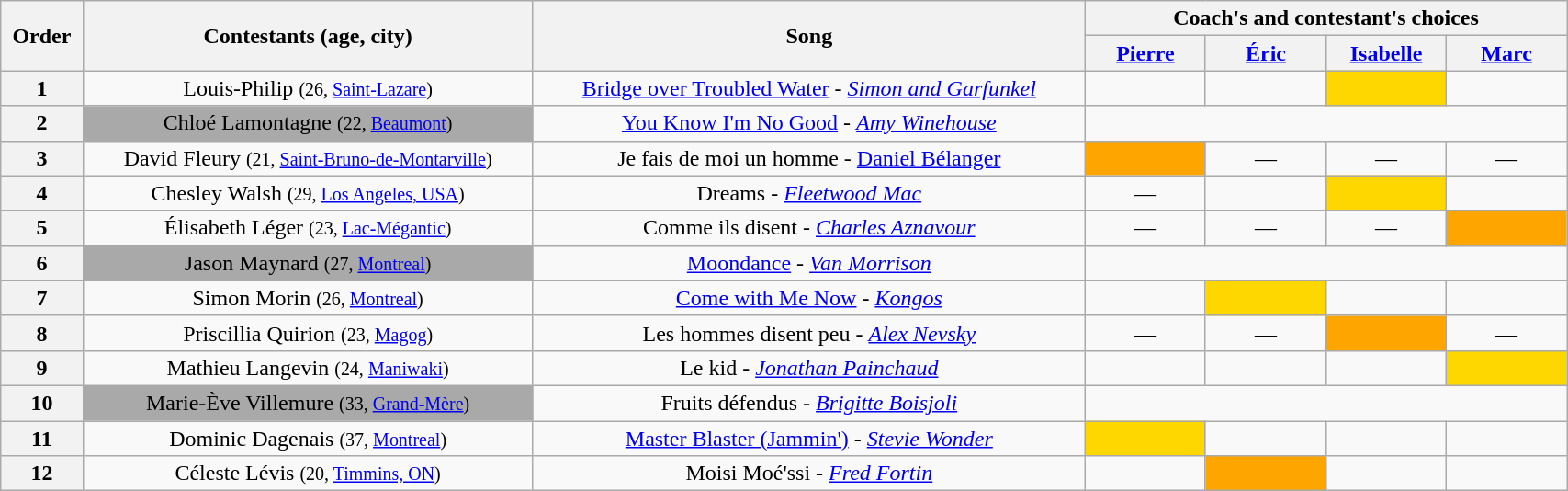<table class="wikitable plainrowheaders"  style="text-align:center; width:90%;">
<tr>
<th scope="col" rowspan="2">Order</th>
<th scope="col" rowspan="2">Contestants (age, city)</th>
<th scope="col" rowspan="2">Song</th>
<th colspan="4">Coach's and contestant's choices</th>
</tr>
<tr>
<th style="width:5em;"><a href='#'>Pierre</a></th>
<th style="width:5em;"><a href='#'>Éric</a></th>
<th style="width:5em;"><a href='#'>Isabelle</a></th>
<th style="width:5em;"><a href='#'>Marc</a></th>
</tr>
<tr>
<th scope=col>1</th>
<td>Louis-Philip <small>(26, <a href='#'>Saint-Lazare</a>)</small></td>
<td><a href='#'>Bridge over Troubled Water</a> - <em><a href='#'>Simon and Garfunkel</a></em></td>
<td></td>
<td></td>
<td style="background:gold;text-align:center;"></td>
<td></td>
</tr>
<tr>
<th scope=col>2</th>
<td style="background:darkgrey;text-align:center;">Chloé Lamontagne <small>(22, <a href='#'>Beaumont</a>)</small></td>
<td><a href='#'>You Know I'm No Good</a> - <em><a href='#'>Amy Winehouse</a></em></td>
<td colspan=4></td>
</tr>
<tr>
<th scope=col>3</th>
<td>David Fleury <small>(21, <a href='#'>Saint-Bruno-de-Montarville</a>)</small></td>
<td>Je fais de moi un homme - <a href='#'>Daniel Bélanger</a></td>
<td style="background:orange;text-align:center;"></td>
<td>—</td>
<td>—</td>
<td>—</td>
</tr>
<tr>
<th scope=col>4</th>
<td>Chesley Walsh <small>(29, <a href='#'>Los Angeles, USA</a>)</small></td>
<td>Dreams - <em><a href='#'>Fleetwood Mac</a></em></td>
<td>—</td>
<td></td>
<td style="background:gold;text-align:center;"></td>
<td></td>
</tr>
<tr>
<th scope=col>5</th>
<td>Élisabeth Léger <small>(23, <a href='#'>Lac-Mégantic</a>)</small></td>
<td>Comme ils disent - <em><a href='#'>Charles Aznavour</a></em></td>
<td>—</td>
<td>—</td>
<td>—</td>
<td style="background:orange;text-align:center;"></td>
</tr>
<tr>
<th scope=col>6</th>
<td style="background:darkgrey;text-align:center;">Jason Maynard <small>(27, <a href='#'>Montreal</a>)</small></td>
<td><a href='#'>Moondance</a> - <em><a href='#'>Van Morrison</a></em></td>
<td colspan=4></td>
</tr>
<tr>
<th scope=col>7</th>
<td>Simon Morin <small>(26, <a href='#'>Montreal</a>)</small></td>
<td><a href='#'>Come with Me Now</a> - <em><a href='#'>Kongos</a></em></td>
<td></td>
<td style="background:gold;text-align:center;"></td>
<td></td>
<td></td>
</tr>
<tr>
<th scope=col>8</th>
<td>Priscillia Quirion <small>(23, <a href='#'>Magog</a>)</small></td>
<td>Les hommes disent peu - <em><a href='#'>Alex Nevsky</a></em></td>
<td>—</td>
<td>—</td>
<td style="background:orange;text-align:center;"></td>
<td>—</td>
</tr>
<tr>
<th scope=col>9</th>
<td>Mathieu Langevin <small>(24, <a href='#'>Maniwaki</a>)</small></td>
<td>Le kid - <em><a href='#'>Jonathan Painchaud</a></em></td>
<td></td>
<td></td>
<td></td>
<td style="background:gold;text-align:center;"></td>
</tr>
<tr>
<th scope=col>10</th>
<td style="background:darkgrey;text-align:center;">Marie-Ève Villemure <small>(33, <a href='#'>Grand-Mère</a>)</small></td>
<td>Fruits défendus - <em><a href='#'>Brigitte Boisjoli</a></em></td>
<td colspan=4></td>
</tr>
<tr>
<th scope=col>11</th>
<td>Dominic Dagenais <small>(37, <a href='#'>Montreal</a>)</small></td>
<td><a href='#'>Master Blaster (Jammin')</a> - <em><a href='#'>Stevie Wonder</a></em></td>
<td style="background:gold;text-align:center;"></td>
<td></td>
<td></td>
<td></td>
</tr>
<tr>
<th scope=col>12</th>
<td>Céleste Lévis <small>(20, <a href='#'>Timmins, ON</a>)</small></td>
<td>Moisi Moé'ssi - <em><a href='#'>Fred Fortin</a></em></td>
<td></td>
<td style="background:orange;text-align:center;"></td>
<td></td>
<td></td>
</tr>
</table>
